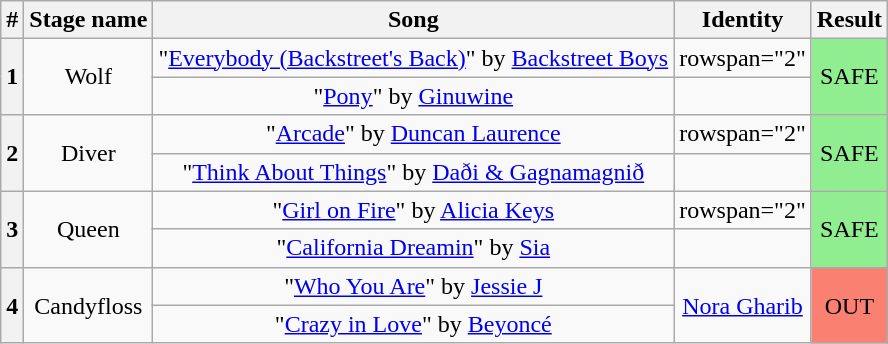<table class="wikitable plainrowheaders" style="text-align: center;">
<tr>
<th>#</th>
<th>Stage name</th>
<th>Song</th>
<th>Identity</th>
<th>Result</th>
</tr>
<tr>
<th rowspan="2">1</th>
<td rowspan="2">Wolf</td>
<td>"<a href='#'>Everybody (Backstreet's Back)</a>" by <a href='#'>Backstreet Boys</a></td>
<td>rowspan="2" </td>
<td rowspan="2" bgcolor="lightgreen">SAFE</td>
</tr>
<tr>
<td>"<a href='#'>Pony</a>" by <a href='#'>Ginuwine</a></td>
</tr>
<tr>
<th rowspan="2">2</th>
<td rowspan="2">Diver</td>
<td>"<a href='#'>Arcade</a>" by <a href='#'>Duncan Laurence</a></td>
<td>rowspan="2" </td>
<td rowspan="2" bgcolor="lightgreen">SAFE</td>
</tr>
<tr>
<td>"<a href='#'>Think About Things</a>" by <a href='#'>Daði & Gagnamagnið</a></td>
</tr>
<tr>
<th rowspan="2">3</th>
<td rowspan="2">Queen</td>
<td>"<a href='#'>Girl on Fire</a>" by <a href='#'>Alicia Keys</a></td>
<td>rowspan="2" </td>
<td rowspan="2" bgcolor="lightgreen">SAFE</td>
</tr>
<tr>
<td>"<a href='#'>California Dreamin</a>" by <a href='#'>Sia</a></td>
</tr>
<tr>
<th rowspan="2">4</th>
<td rowspan="2">Candyfloss</td>
<td>"<a href='#'>Who You Are</a>" by <a href='#'>Jessie J</a></td>
<td rowspan="2"><a href='#'>Nora Gharib</a></td>
<td rowspan="2" bgcolor=salmon>OUT</td>
</tr>
<tr>
<td>"<a href='#'>Crazy in Love</a>" by <a href='#'>Beyoncé</a></td>
</tr>
</table>
